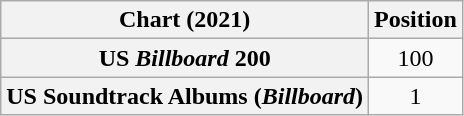<table class="wikitable sortable plainrowheaders" style="text-align:center">
<tr>
<th scope="col">Chart (2021)</th>
<th scope="col">Position</th>
</tr>
<tr>
<th scope="row">US <em>Billboard</em> 200</th>
<td>100</td>
</tr>
<tr>
<th scope="row">US Soundtrack Albums (<em>Billboard</em>)</th>
<td>1</td>
</tr>
</table>
